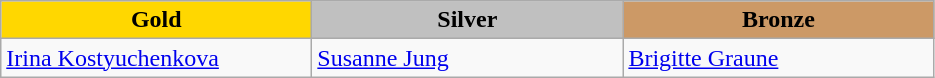<table class="wikitable" style="text-align:left">
<tr align="center">
<td width=200 bgcolor=gold><strong>Gold</strong></td>
<td width=200 bgcolor=silver><strong>Silver</strong></td>
<td width=200 bgcolor=CC9966><strong>Bronze</strong></td>
</tr>
<tr>
<td><a href='#'>Irina Kostyuchenkova</a><br><em></em></td>
<td><a href='#'>Susanne Jung</a><br><em></em></td>
<td><a href='#'>Brigitte Graune</a><br><em></em></td>
</tr>
</table>
